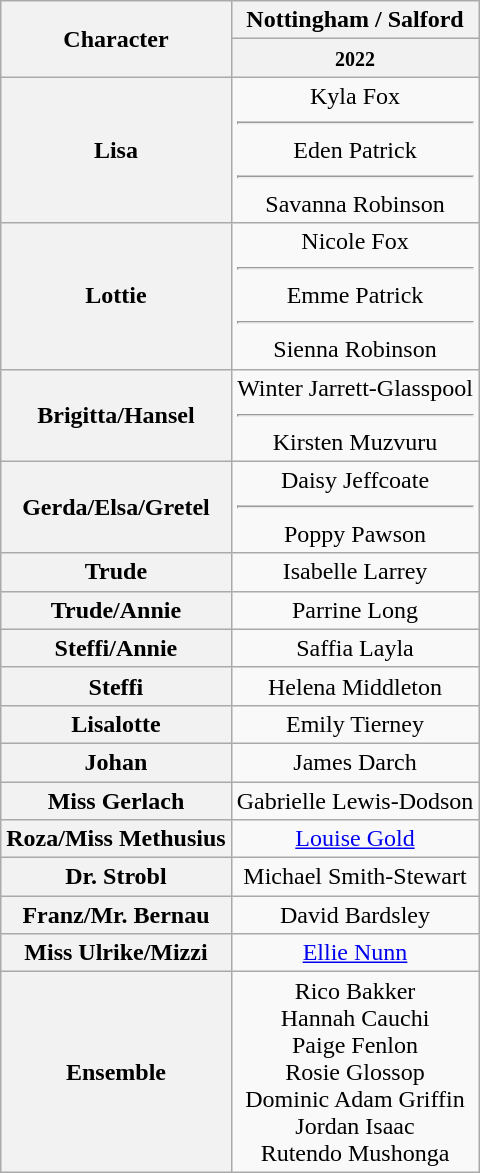<table class="wikitable">
<tr>
<th rowspan="2">Character</th>
<th>Nottingham / Salford</th>
</tr>
<tr>
<th><small>2022</small></th>
</tr>
<tr>
<th>Lisa</th>
<td align=center>Kyla Fox<hr>Eden Patrick<hr>Savanna Robinson</td>
</tr>
<tr>
<th>Lottie</th>
<td align=center>Nicole Fox<hr>Emme Patrick<hr>Sienna Robinson</td>
</tr>
<tr>
<th>Brigitta/Hansel</th>
<td align=center>Winter Jarrett-Glasspool<hr>Kirsten Muzvuru</td>
</tr>
<tr>
<th>Gerda/Elsa/Gretel</th>
<td align=center>Daisy Jeffcoate<hr>Poppy Pawson</td>
</tr>
<tr>
<th>Trude</th>
<td align=center>Isabelle Larrey</td>
</tr>
<tr>
<th>Trude/Annie</th>
<td align=center>Parrine Long</td>
</tr>
<tr>
<th>Steffi/Annie</th>
<td align=center>Saffia Layla</td>
</tr>
<tr>
<th>Steffi</th>
<td align=center>Helena Middleton</td>
</tr>
<tr>
<th>Lisalotte</th>
<td align=center>Emily Tierney</td>
</tr>
<tr>
<th>Johan</th>
<td align=center>James Darch</td>
</tr>
<tr>
<th>Miss Gerlach</th>
<td align=center>Gabrielle Lewis-Dodson</td>
</tr>
<tr>
<th>Roza/Miss Methusius</th>
<td align=center><a href='#'>Louise Gold</a></td>
</tr>
<tr>
<th>Dr. Strobl</th>
<td align=center>Michael Smith-Stewart</td>
</tr>
<tr>
<th>Franz/Mr. Bernau</th>
<td align=center>David Bardsley</td>
</tr>
<tr>
<th>Miss Ulrike/Mizzi</th>
<td align=center><a href='#'>Ellie Nunn</a></td>
</tr>
<tr>
<th>Ensemble</th>
<td align=center>Rico Bakker<br>Hannah Cauchi<br>Paige Fenlon<br>Rosie Glossop<br>Dominic Adam Griffin<br>Jordan Isaac<br>Rutendo Mushonga</td>
</tr>
</table>
